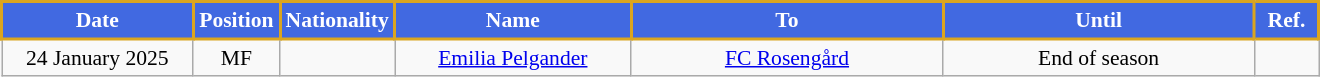<table class="wikitable" style="text-align:center; font-size:90%; ">
<tr>
<th style="background:royalblue;;color:white;border:2px solid #DAA520; width:120px;">Date</th>
<th style="background:royalblue;color:white;border:2px solid #DAA520; width:50px;">Position</th>
<th style="background:royalblue;color:white;border:2px solid #DAA520; width:50px;">Nationality</th>
<th style="background:royalblue;color:white;border:2px solid #DAA520; width:150px;">Name</th>
<th style="background:royalblue;color:white;border:2px solid #DAA520; width:200px;">To</th>
<th style="background:royalblue;color:white;border:2px solid #DAA520; width:200px;">Until</th>
<th style="background:royalblue;color:white;border:2px solid #DAA520; width:35px;">Ref.</th>
</tr>
<tr>
<td>24 January 2025</td>
<td>MF</td>
<td></td>
<td><a href='#'>Emilia Pelgander</a></td>
<td> <a href='#'>FC Rosengård</a></td>
<td>End of season</td>
<td></td>
</tr>
</table>
